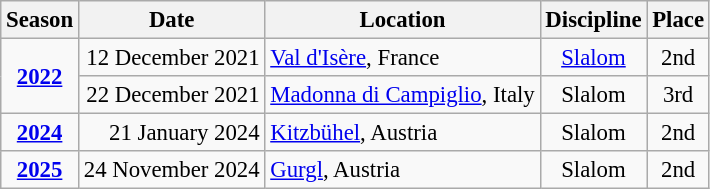<table class="wikitable" style="text-align:center; font-size:95%;">
<tr>
<th>Season</th>
<th>Date</th>
<th>Location</th>
<th>Discipline</th>
<th>Place</th>
</tr>
<tr>
<td rowspan="2"><strong><a href='#'>2022</a></strong></td>
<td align=right>12 December 2021</td>
<td align=left> <a href='#'>Val d'Isère</a>, France</td>
<td><a href='#'>Slalom</a></td>
<td>2nd</td>
</tr>
<tr>
<td align=right>22 December 2021</td>
<td align=left> <a href='#'>Madonna di Campiglio</a>, Italy</td>
<td>Slalom</td>
<td>3rd</td>
</tr>
<tr>
<td><strong><a href='#'>2024</a></strong></td>
<td align=right>21 January 2024</td>
<td align=left> <a href='#'>Kitzbühel</a>, Austria</td>
<td>Slalom</td>
<td>2nd</td>
</tr>
<tr>
<td rowspan="1"><strong><a href='#'>2025</a></strong></td>
<td align=right>24 November 2024</td>
<td align=left> <a href='#'>Gurgl</a>, Austria</td>
<td>Slalom</td>
<td>2nd</td>
</tr>
</table>
